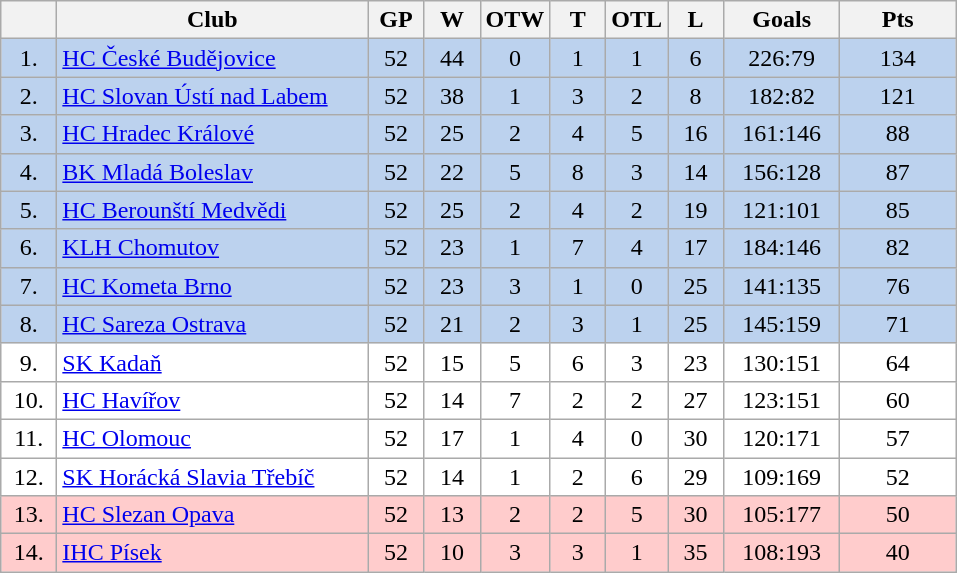<table class="wikitable">
<tr>
<th width="30"></th>
<th width="200">Club</th>
<th width="30">GP</th>
<th width="30">W</th>
<th width="30">OTW</th>
<th width="30">T</th>
<th width="30">OTL</th>
<th width="30">L</th>
<th width="70">Goals</th>
<th width="70">Pts</th>
</tr>
<tr bgcolor="#BCD2EE" align="center">
<td>1.</td>
<td align="left"><a href='#'>HC České Budějovice</a></td>
<td>52</td>
<td>44</td>
<td>0</td>
<td>1</td>
<td>1</td>
<td>6</td>
<td>226:79</td>
<td>134</td>
</tr>
<tr bgcolor="#BCD2EE" align="center">
<td>2.</td>
<td align="left"><a href='#'>HC Slovan Ústí nad Labem</a></td>
<td>52</td>
<td>38</td>
<td>1</td>
<td>3</td>
<td>2</td>
<td>8</td>
<td>182:82</td>
<td>121</td>
</tr>
<tr bgcolor="#BCD2EE" align="center">
<td>3.</td>
<td align="left"><a href='#'>HC Hradec Králové</a></td>
<td>52</td>
<td>25</td>
<td>2</td>
<td>4</td>
<td>5</td>
<td>16</td>
<td>161:146</td>
<td>88</td>
</tr>
<tr bgcolor="#BCD2EE" align="center">
<td>4.</td>
<td align="left"><a href='#'>BK Mladá Boleslav</a></td>
<td>52</td>
<td>22</td>
<td>5</td>
<td>8</td>
<td>3</td>
<td>14</td>
<td>156:128</td>
<td>87</td>
</tr>
<tr bgcolor="#BCD2EE" align="center">
<td>5.</td>
<td align="left"><a href='#'>HC Berounští Medvědi</a></td>
<td>52</td>
<td>25</td>
<td>2</td>
<td>4</td>
<td>2</td>
<td>19</td>
<td>121:101</td>
<td>85</td>
</tr>
<tr bgcolor="#BCD2EE" align="center">
<td>6.</td>
<td align="left"><a href='#'>KLH Chomutov</a></td>
<td>52</td>
<td>23</td>
<td>1</td>
<td>7</td>
<td>4</td>
<td>17</td>
<td>184:146</td>
<td>82</td>
</tr>
<tr bgcolor="#BCD2EE" align="center">
<td>7.</td>
<td align="left"><a href='#'>HC Kometa Brno</a></td>
<td>52</td>
<td>23</td>
<td>3</td>
<td>1</td>
<td>0</td>
<td>25</td>
<td>141:135</td>
<td>76</td>
</tr>
<tr bgcolor="#BCD2EE" align="center">
<td>8.</td>
<td align="left"><a href='#'>HC Sareza Ostrava</a></td>
<td>52</td>
<td>21</td>
<td>2</td>
<td>3</td>
<td>1</td>
<td>25</td>
<td>145:159</td>
<td>71</td>
</tr>
<tr bgcolor="#FFFFFF" align="center">
<td>9.</td>
<td align="left"><a href='#'>SK Kadaň</a></td>
<td>52</td>
<td>15</td>
<td>5</td>
<td>6</td>
<td>3</td>
<td>23</td>
<td>130:151</td>
<td>64</td>
</tr>
<tr bgcolor="#FFFFFF" align="center">
<td>10.</td>
<td align="left"><a href='#'>HC Havířov</a></td>
<td>52</td>
<td>14</td>
<td>7</td>
<td>2</td>
<td>2</td>
<td>27</td>
<td>123:151</td>
<td>60</td>
</tr>
<tr bgcolor="#FFFFFF" align="center">
<td>11.</td>
<td align="left"><a href='#'>HC Olomouc</a></td>
<td>52</td>
<td>17</td>
<td>1</td>
<td>4</td>
<td>0</td>
<td>30</td>
<td>120:171</td>
<td>57</td>
</tr>
<tr bgcolor="#FFFFFF" align="center">
<td>12.</td>
<td align="left"><a href='#'>SK Horácká Slavia Třebíč</a></td>
<td>52</td>
<td>14</td>
<td>1</td>
<td>2</td>
<td>6</td>
<td>29</td>
<td>109:169</td>
<td>52</td>
</tr>
<tr bgcolor="#FFCCCC" align="center">
<td>13.</td>
<td align="left"><a href='#'>HC Slezan Opava</a></td>
<td>52</td>
<td>13</td>
<td>2</td>
<td>2</td>
<td>5</td>
<td>30</td>
<td>105:177</td>
<td>50</td>
</tr>
<tr bgcolor="#FFCCCC" align="center">
<td>14.</td>
<td align="left"><a href='#'>IHC Písek</a></td>
<td>52</td>
<td>10</td>
<td>3</td>
<td>3</td>
<td>1</td>
<td>35</td>
<td>108:193</td>
<td>40</td>
</tr>
</table>
